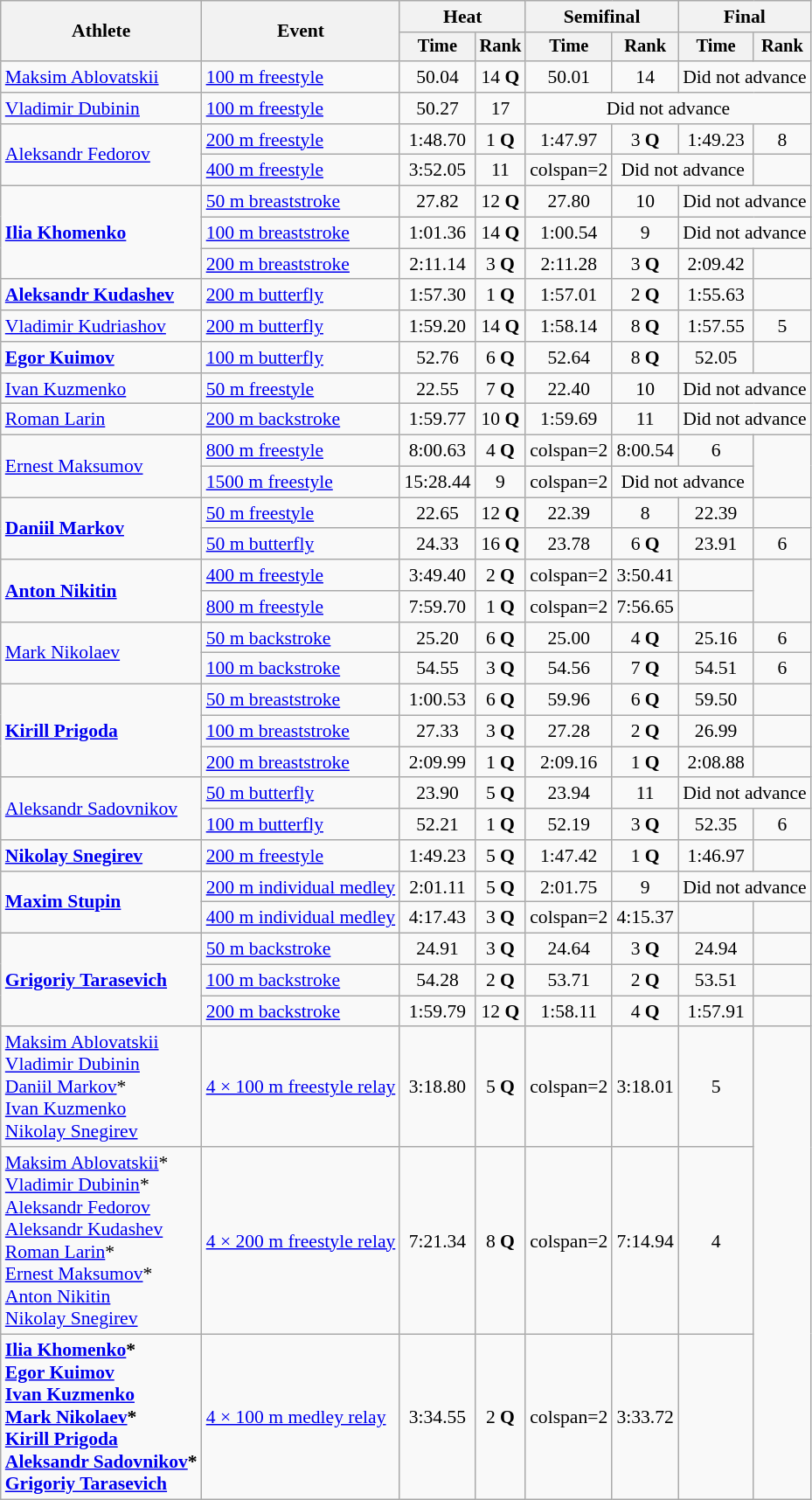<table class="wikitable" style="text-align:center; font-size:90%">
<tr>
<th rowspan=2>Athlete</th>
<th rowspan=2>Event</th>
<th colspan=2>Heat</th>
<th colspan=2>Semifinal</th>
<th colspan=2>Final</th>
</tr>
<tr style="font-size:95%">
<th>Time</th>
<th>Rank</th>
<th>Time</th>
<th>Rank</th>
<th>Time</th>
<th>Rank</th>
</tr>
<tr>
<td align=left><a href='#'>Maksim Ablovatskii</a></td>
<td align=left><a href='#'>100 m freestyle</a></td>
<td>50.04</td>
<td>14 <strong>Q</strong></td>
<td>50.01</td>
<td>14</td>
<td colspan=2>Did not advance</td>
</tr>
<tr>
<td align=left><a href='#'>Vladimir Dubinin</a></td>
<td align=left><a href='#'>100 m freestyle</a></td>
<td>50.27</td>
<td>17</td>
<td colspan=4>Did not advance</td>
</tr>
<tr>
<td rowspan=2 align=left><a href='#'>Aleksandr Fedorov</a></td>
<td align=left><a href='#'>200 m freestyle</a></td>
<td>1:48.70</td>
<td>1 <strong>Q</strong></td>
<td>1:47.97</td>
<td>3 <strong>Q</strong></td>
<td>1:49.23</td>
<td>8</td>
</tr>
<tr>
<td align=left><a href='#'>400 m freestyle</a></td>
<td>3:52.05</td>
<td>11</td>
<td>colspan=2 </td>
<td colspan=2>Did not advance</td>
</tr>
<tr>
<td rowspan=3 align=left><strong><a href='#'>Ilia Khomenko</a></strong></td>
<td align=left><a href='#'>50 m breaststroke</a></td>
<td>27.82</td>
<td>12 <strong>Q</strong></td>
<td>27.80</td>
<td>10</td>
<td colspan=2>Did not advance</td>
</tr>
<tr>
<td align=left><a href='#'>100 m breaststroke</a></td>
<td>1:01.36</td>
<td>14 <strong>Q</strong></td>
<td>1:00.54</td>
<td>9</td>
<td colspan=2>Did not advance</td>
</tr>
<tr>
<td align=left><a href='#'>200 m breaststroke</a></td>
<td>2:11.14</td>
<td>3 <strong>Q</strong></td>
<td>2:11.28</td>
<td>3 <strong>Q</strong></td>
<td>2:09.42</td>
<td></td>
</tr>
<tr>
<td align=left><strong><a href='#'>Aleksandr Kudashev</a></strong></td>
<td align=left><a href='#'>200 m butterfly</a></td>
<td>1:57.30</td>
<td>1 <strong>Q</strong></td>
<td>1:57.01</td>
<td>2 <strong>Q</strong></td>
<td>1:55.63</td>
<td></td>
</tr>
<tr>
<td align=left><a href='#'>Vladimir Kudriashov</a></td>
<td align=left><a href='#'>200 m butterfly</a></td>
<td>1:59.20</td>
<td>14 <strong>Q</strong></td>
<td>1:58.14</td>
<td>8 <strong>Q</strong></td>
<td>1:57.55</td>
<td>5</td>
</tr>
<tr>
<td align=left><strong><a href='#'>Egor Kuimov</a></strong></td>
<td align=left><a href='#'>100 m butterfly</a></td>
<td>52.76</td>
<td>6 <strong>Q</strong></td>
<td>52.64</td>
<td>8 <strong>Q</strong></td>
<td>52.05</td>
<td></td>
</tr>
<tr>
<td align=left><a href='#'>Ivan Kuzmenko</a></td>
<td align=left><a href='#'>50 m freestyle</a></td>
<td>22.55</td>
<td>7 <strong>Q</strong></td>
<td>22.40</td>
<td>10</td>
<td colspan="2">Did not advance</td>
</tr>
<tr>
<td align=left><a href='#'>Roman Larin</a></td>
<td align=left><a href='#'>200 m backstroke</a></td>
<td>1:59.77</td>
<td>10 <strong>Q</strong></td>
<td>1:59.69</td>
<td>11</td>
<td colspan=2>Did not advance</td>
</tr>
<tr>
<td rowspan=2 align=left><a href='#'>Ernest Maksumov</a></td>
<td align=left><a href='#'>800 m freestyle</a></td>
<td>8:00.63</td>
<td>4 <strong>Q</strong></td>
<td>colspan=2 </td>
<td>8:00.54</td>
<td>6</td>
</tr>
<tr>
<td align=left><a href='#'>1500 m freestyle</a></td>
<td>15:28.44</td>
<td>9</td>
<td>colspan=2 </td>
<td colspan=2>Did not advance</td>
</tr>
<tr>
<td rowspan=2 align=left><strong><a href='#'>Daniil Markov</a></strong></td>
<td align=left><a href='#'>50 m freestyle</a></td>
<td>22.65</td>
<td>12 <strong>Q</strong></td>
<td>22.39</td>
<td>8</td>
<td>22.39</td>
<td></td>
</tr>
<tr>
<td align=left><a href='#'>50 m butterfly</a></td>
<td>24.33</td>
<td>16 <strong>Q</strong></td>
<td>23.78</td>
<td>6 <strong>Q</strong></td>
<td>23.91</td>
<td>6</td>
</tr>
<tr>
<td rowspan=2 align=left><strong><a href='#'>Anton Nikitin</a></strong></td>
<td align=left><a href='#'>400 m freestyle</a></td>
<td>3:49.40</td>
<td>2 <strong>Q</strong></td>
<td>colspan=2 </td>
<td>3:50.41</td>
<td></td>
</tr>
<tr>
<td align=left><a href='#'>800 m freestyle</a></td>
<td>7:59.70</td>
<td>1 <strong>Q</strong></td>
<td>colspan=2 </td>
<td>7:56.65</td>
<td></td>
</tr>
<tr>
<td rowspan=2 align=left><a href='#'>Mark Nikolaev</a></td>
<td align=left><a href='#'>50 m backstroke</a></td>
<td>25.20</td>
<td>6 <strong>Q</strong></td>
<td>25.00</td>
<td>4 <strong>Q</strong></td>
<td>25.16</td>
<td>6</td>
</tr>
<tr>
<td align=left><a href='#'>100 m backstroke</a></td>
<td>54.55</td>
<td>3 <strong>Q</strong></td>
<td>54.56</td>
<td>7 <strong>Q</strong></td>
<td>54.51</td>
<td>6</td>
</tr>
<tr>
<td rowspan=3 align=left><strong><a href='#'>Kirill Prigoda</a></strong></td>
<td align=left><a href='#'>50 m breaststroke</a></td>
<td>1:00.53</td>
<td>6 <strong>Q</strong></td>
<td>59.96</td>
<td>6 <strong>Q</strong></td>
<td>59.50</td>
<td></td>
</tr>
<tr>
<td align=left><a href='#'>100 m breaststroke</a></td>
<td>27.33</td>
<td>3 <strong>Q</strong></td>
<td>27.28</td>
<td>2 <strong>Q</strong></td>
<td>26.99</td>
<td></td>
</tr>
<tr>
<td align=left><a href='#'>200 m breaststroke</a></td>
<td>2:09.99</td>
<td>1 <strong>Q</strong></td>
<td>2:09.16</td>
<td>1 <strong>Q</strong></td>
<td>2:08.88</td>
<td></td>
</tr>
<tr>
<td rowspan=2 align=left><a href='#'>Aleksandr Sadovnikov</a></td>
<td align=left><a href='#'>50 m butterfly</a></td>
<td>23.90</td>
<td>5 <strong>Q</strong></td>
<td>23.94</td>
<td>11</td>
<td colspan=2>Did not advance</td>
</tr>
<tr>
<td align=left><a href='#'>100 m butterfly</a></td>
<td>52.21</td>
<td>1 <strong>Q</strong></td>
<td>52.19</td>
<td>3 <strong>Q</strong></td>
<td>52.35</td>
<td>6</td>
</tr>
<tr>
<td align=left><strong><a href='#'>Nikolay Snegirev</a></strong></td>
<td align=left><a href='#'>200 m freestyle</a></td>
<td>1:49.23</td>
<td>5 <strong>Q</strong></td>
<td>1:47.42</td>
<td>1 <strong>Q</strong></td>
<td>1:46.97</td>
<td></td>
</tr>
<tr>
<td rowspan=2 align=left><strong><a href='#'>Maxim Stupin</a></strong></td>
<td align=left><a href='#'>200 m individual medley</a></td>
<td>2:01.11</td>
<td>5 <strong>Q</strong></td>
<td>2:01.75</td>
<td>9</td>
<td colspan=2>Did not advance</td>
</tr>
<tr>
<td align=left><a href='#'>400 m individual medley</a></td>
<td>4:17.43</td>
<td>3 <strong>Q</strong></td>
<td>colspan=2 </td>
<td>4:15.37</td>
<td></td>
</tr>
<tr>
<td rowspan=3 align=left><strong><a href='#'>Grigoriy Tarasevich</a></strong></td>
<td align=left><a href='#'>50 m backstroke</a></td>
<td>24.91</td>
<td>3 <strong>Q</strong></td>
<td>24.64</td>
<td>3 <strong>Q</strong></td>
<td>24.94</td>
<td></td>
</tr>
<tr>
<td align=left><a href='#'>100 m backstroke</a></td>
<td>54.28</td>
<td>2 <strong>Q</strong></td>
<td>53.71</td>
<td>2 <strong>Q</strong></td>
<td>53.51</td>
<td></td>
</tr>
<tr>
<td align=left><a href='#'>200 m backstroke</a></td>
<td>1:59.79</td>
<td>12 <strong>Q</strong></td>
<td>1:58.11</td>
<td>4 <strong>Q</strong></td>
<td>1:57.91</td>
<td></td>
</tr>
<tr>
<td align=left><a href='#'>Maksim Ablovatskii</a><br><a href='#'>Vladimir Dubinin</a><br><a href='#'>Daniil Markov</a>*<br><a href='#'>Ivan Kuzmenko</a><br><a href='#'>Nikolay Snegirev</a></td>
<td align=left><a href='#'>4 × 100 m freestyle relay</a></td>
<td>3:18.80</td>
<td>5 <strong>Q</strong></td>
<td>colspan=2 </td>
<td>3:18.01</td>
<td>5</td>
</tr>
<tr>
<td align=left><a href='#'>Maksim Ablovatskii</a>*<br><a href='#'>Vladimir Dubinin</a>*<br><a href='#'>Aleksandr Fedorov</a><br><a href='#'>Aleksandr Kudashev</a><br><a href='#'>Roman Larin</a>*<br><a href='#'>Ernest Maksumov</a>*<br><a href='#'>Anton Nikitin</a><br><a href='#'>Nikolay Snegirev</a></td>
<td align=left><a href='#'>4 × 200 m freestyle relay</a></td>
<td>7:21.34</td>
<td>8 <strong>Q</strong></td>
<td>colspan=2 </td>
<td>7:14.94</td>
<td>4</td>
</tr>
<tr>
<td align=left><strong><a href='#'>Ilia Khomenko</a>*<br><a href='#'>Egor Kuimov</a><br><a href='#'>Ivan Kuzmenko</a><br><a href='#'>Mark Nikolaev</a>*<br><a href='#'>Kirill Prigoda</a><br><a href='#'>Aleksandr Sadovnikov</a>*<br><a href='#'>Grigoriy Tarasevich</a></strong></td>
<td align=left><a href='#'>4 × 100 m medley relay</a></td>
<td>3:34.55</td>
<td>2 <strong>Q</strong></td>
<td>colspan=2 </td>
<td>3:33.72</td>
<td></td>
</tr>
</table>
